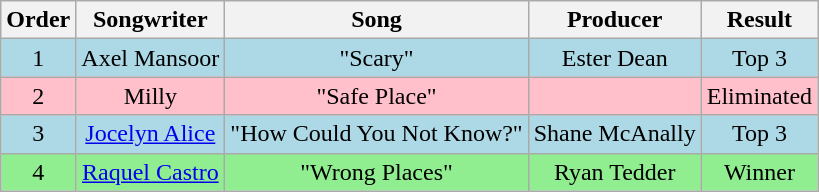<table class="wikitable plainrowheaders" style="text-align:center">
<tr>
<th style="row">Order</th>
<th style="row">Songwriter</th>
<th style="row">Song</th>
<th style="row">Producer</th>
<th style="row">Result</th>
</tr>
<tr style="background:lightblue;">
<td>1</td>
<td>Axel Mansoor</td>
<td>"Scary"</td>
<td>Ester Dean</td>
<td>Top 3</td>
</tr>
<tr style="background:pink;">
<td>2</td>
<td>Milly</td>
<td>"Safe Place"</td>
<td></td>
<td>Eliminated</td>
</tr>
<tr style="background:lightblue;">
<td>3</td>
<td><a href='#'>Jocelyn Alice</a></td>
<td>"How Could You Not Know?"</td>
<td>Shane McAnally</td>
<td>Top 3</td>
</tr>
<tr style="background:lightgreen;">
<td>4</td>
<td><a href='#'>Raquel Castro</a></td>
<td>"Wrong Places"</td>
<td>Ryan Tedder</td>
<td>Winner</td>
</tr>
</table>
